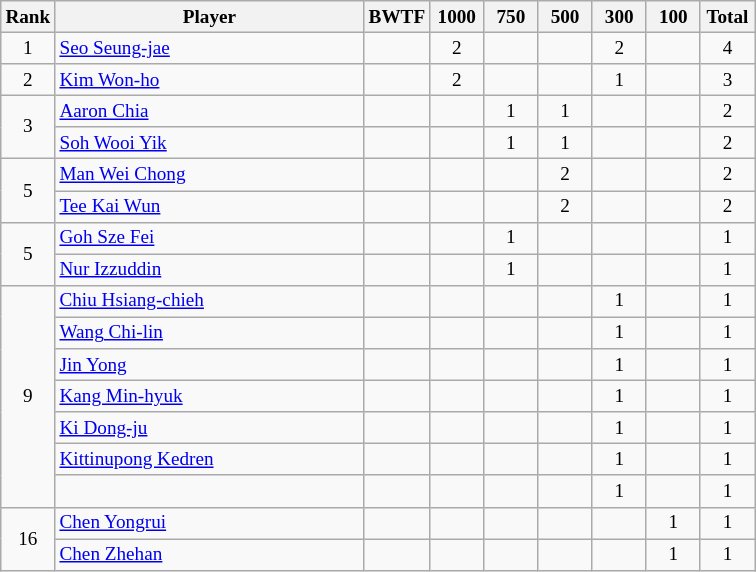<table class="wikitable" style="font-size:80%; text-align:center">
<tr>
<th width="30">Rank</th>
<th width="200">Player</th>
<th width="30">BWTF</th>
<th width="30">1000</th>
<th width="30">750</th>
<th width="30">500</th>
<th width="30">300</th>
<th width="30">100</th>
<th width="30">Total</th>
</tr>
<tr>
<td>1</td>
<td align="left"> <a href='#'>Seo Seung-jae</a></td>
<td></td>
<td>2</td>
<td></td>
<td></td>
<td>2</td>
<td></td>
<td>4</td>
</tr>
<tr>
<td>2</td>
<td align="left"> <a href='#'>Kim Won-ho</a></td>
<td></td>
<td>2</td>
<td></td>
<td></td>
<td>1</td>
<td></td>
<td>3</td>
</tr>
<tr>
<td rowspan="2">3</td>
<td align="left"> <a href='#'>Aaron Chia</a></td>
<td></td>
<td></td>
<td>1</td>
<td>1</td>
<td></td>
<td></td>
<td>2</td>
</tr>
<tr>
<td align="left"> <a href='#'>Soh Wooi Yik</a></td>
<td></td>
<td></td>
<td>1</td>
<td>1</td>
<td></td>
<td></td>
<td>2</td>
</tr>
<tr>
<td rowspan="2">5</td>
<td align="left"> <a href='#'>Man Wei Chong</a></td>
<td></td>
<td></td>
<td></td>
<td>2</td>
<td></td>
<td></td>
<td>2</td>
</tr>
<tr>
<td align="left"> <a href='#'>Tee Kai Wun</a></td>
<td></td>
<td></td>
<td></td>
<td>2</td>
<td></td>
<td></td>
<td>2</td>
</tr>
<tr>
<td rowspan="2">5</td>
<td align="left"> <a href='#'>Goh Sze Fei</a></td>
<td></td>
<td></td>
<td>1</td>
<td></td>
<td></td>
<td></td>
<td>1</td>
</tr>
<tr>
<td align="left"> <a href='#'>Nur Izzuddin</a></td>
<td></td>
<td></td>
<td>1</td>
<td></td>
<td></td>
<td></td>
<td>1</td>
</tr>
<tr>
<td rowspan="7">9</td>
<td align="left"> <a href='#'>Chiu Hsiang-chieh</a></td>
<td></td>
<td></td>
<td></td>
<td></td>
<td>1</td>
<td></td>
<td>1</td>
</tr>
<tr>
<td align="left"> <a href='#'>Wang Chi-lin</a></td>
<td></td>
<td></td>
<td></td>
<td></td>
<td>1</td>
<td></td>
<td>1</td>
</tr>
<tr>
<td align="left"> <a href='#'>Jin Yong</a></td>
<td></td>
<td></td>
<td></td>
<td></td>
<td>1</td>
<td></td>
<td>1</td>
</tr>
<tr>
<td align="left"> <a href='#'>Kang Min-hyuk</a></td>
<td></td>
<td></td>
<td></td>
<td></td>
<td>1</td>
<td></td>
<td>1</td>
</tr>
<tr>
<td align="left"> <a href='#'>Ki Dong-ju</a></td>
<td></td>
<td></td>
<td></td>
<td></td>
<td>1</td>
<td></td>
<td>1</td>
</tr>
<tr>
<td align="left"> <a href='#'>Kittinupong Kedren</a></td>
<td></td>
<td></td>
<td></td>
<td></td>
<td>1</td>
<td></td>
<td>1</td>
</tr>
<tr>
<td align="left"> </td>
<td></td>
<td></td>
<td></td>
<td></td>
<td>1</td>
<td></td>
<td>1</td>
</tr>
<tr>
<td rowspan="2">16</td>
<td align="left"> <a href='#'>Chen Yongrui</a></td>
<td></td>
<td></td>
<td></td>
<td></td>
<td></td>
<td>1</td>
<td>1</td>
</tr>
<tr>
<td align="left"> <a href='#'>Chen Zhehan</a></td>
<td></td>
<td></td>
<td></td>
<td></td>
<td></td>
<td>1</td>
<td>1</td>
</tr>
</table>
